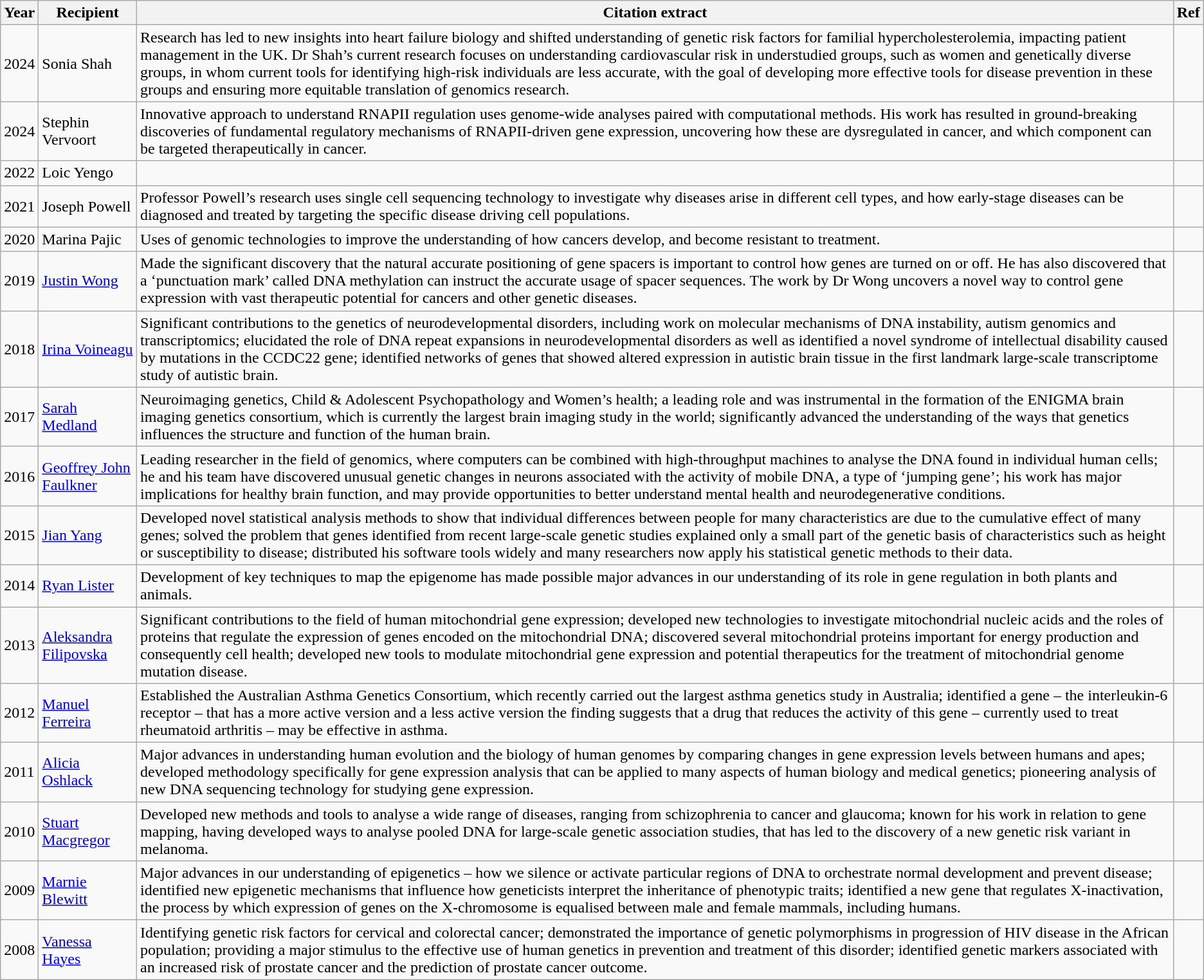<table class="wikitable">
<tr>
<th>Year</th>
<th>Recipient</th>
<th>Citation extract</th>
<th>Ref</th>
</tr>
<tr>
<td>2024</td>
<td>Sonia Shah</td>
<td>Research has led to new insights into heart failure biology and shifted understanding of  genetic risk factors for familial hypercholesterolemia, impacting patient management in the UK. Dr Shah’s current research focuses on understanding cardiovascular risk in understudied groups, such as women and genetically diverse groups, in whom current tools for identifying high-risk individuals are less accurate, with the goal of developing more effective tools for disease prevention in these groups and ensuring more equitable translation of genomics research.</td>
<td></td>
</tr>
<tr>
<td>2024</td>
<td>Stephin Vervoort</td>
<td>Innovative approach to understand RNAPII regulation uses genome-wide analyses paired with computational methods. His work has resulted in ground-breaking discoveries of fundamental regulatory mechanisms of RNAPII-driven gene expression, uncovering how these are dysregulated in cancer, and which component can be targeted therapeutically in cancer.</td>
<td></td>
</tr>
<tr>
<td>2022</td>
<td>Loic Yengo</td>
<td></td>
<td></td>
</tr>
<tr>
<td>2021</td>
<td>Joseph Powell</td>
<td>Professor Powell’s research uses single cell sequencing technology to investigate why diseases arise in different cell types, and how early-stage diseases can be diagnosed and treated by targeting the specific disease driving cell populations.</td>
<td></td>
</tr>
<tr>
<td>2020</td>
<td>Marina Pajic</td>
<td>Uses of genomic technologies to improve the understanding of how cancers develop, and become resistant to treatment.</td>
<td></td>
</tr>
<tr>
<td>2019</td>
<td><a href='#'>Justin Wong</a></td>
<td>Made the significant discovery that the natural accurate positioning of gene spacers is important to control how genes are turned on or off. He has also discovered that a ‘punctuation mark’ called DNA methylation can instruct the accurate usage of spacer sequences. The work by Dr Wong uncovers a novel way to control gene expression with vast therapeutic potential for cancers and other genetic diseases.</td>
</tr>
<tr>
<td>2018</td>
<td><a href='#'>Irina Voineagu</a></td>
<td>Significant contributions to the genetics of neurodevelopmental disorders, including work on molecular mechanisms of DNA instability, autism genomics and transcriptomics; elucidated the role of DNA repeat expansions in neurodevelopmental disorders as well as identified a novel syndrome of intellectual disability caused by mutations in the CCDC22 gene; identified networks of genes that showed altered expression in autistic brain tissue in the first landmark large-scale transcriptome study of autistic brain.</td>
<td></td>
</tr>
<tr>
<td>2017</td>
<td><a href='#'>Sarah Medland</a></td>
<td>Neuroimaging genetics, Child & Adolescent Psychopathology and Women’s health; a leading role and was instrumental in the formation of the ENIGMA brain imaging genetics consortium, which is currently the largest brain imaging study in the world; significantly advanced the understanding of the ways that genetics influences the structure and function of the human brain.</td>
<td></td>
</tr>
<tr>
<td>2016</td>
<td><a href='#'>Geoffrey John Faulkner</a></td>
<td>Leading researcher in the field of genomics, where computers can be combined with high-throughput machines to analyse the DNA found in individual human cells; he and his team have discovered unusual genetic changes in neurons associated with the activity of mobile DNA, a type of ‘jumping gene’; his work has major implications for healthy brain function, and may provide opportunities to better understand mental health and neurodegenerative conditions.</td>
<td></td>
</tr>
<tr>
<td>2015</td>
<td><a href='#'>Jian Yang</a></td>
<td>Developed novel statistical analysis methods to show that individual differences between people for many characteristics are due to the cumulative effect of many genes; solved the problem that genes identified from recent large-scale genetic studies explained only a small part of the genetic basis of characteristics such as height or susceptibility to disease; distributed his software tools widely and many researchers now apply his statistical genetic methods to their data.</td>
<td></td>
</tr>
<tr>
<td>2014</td>
<td><a href='#'>Ryan Lister</a></td>
<td>Development of key techniques to map the epigenome has made possible major advances in our understanding of its role in gene regulation in both plants and animals.</td>
<td></td>
</tr>
<tr>
<td>2013</td>
<td><a href='#'>Aleksandra Filipovska</a></td>
<td>Significant contributions to the field of human mitochondrial gene expression; developed new technologies to investigate mitochondrial nucleic acids and the roles of proteins that regulate the expression of genes encoded on the mitochondrial DNA; discovered several mitochondrial proteins important for energy production and consequently cell health; developed new tools to modulate mitochondrial gene expression and potential therapeutics for the treatment of mitochondrial genome mutation disease.</td>
<td></td>
</tr>
<tr>
<td>2012</td>
<td><a href='#'>Manuel Ferreira</a></td>
<td>Established the Australian Asthma Genetics Consortium, which recently carried out the largest asthma genetics study in Australia;  identified a gene – the interleukin-6 receptor – that has a more active version and a less active version the finding suggests that a drug that reduces the activity of this gene – currently used to treat rheumatoid arthritis – may be effective in asthma.</td>
<td></td>
</tr>
<tr>
<td>2011</td>
<td><a href='#'>Alicia Oshlack</a></td>
<td>Major advances in understanding human evolution and the biology of human genomes by comparing changes in gene expression levels between humans and apes; developed methodology specifically for gene expression analysis that can be applied to many aspects of human biology and medical genetics; pioneering analysis of new DNA sequencing technology for studying gene expression.</td>
<td></td>
</tr>
<tr>
<td>2010</td>
<td><a href='#'>Stuart Macgregor</a></td>
<td>Developed new methods and tools to analyse a wide range of diseases, ranging from schizophrenia to cancer and glaucoma; known for his work in relation to gene mapping, having developed ways to analyse pooled DNA for large-scale genetic association studies, that has led to the discovery of a new genetic risk variant in melanoma.</td>
<td></td>
</tr>
<tr>
<td>2009</td>
<td><a href='#'>Marnie Blewitt</a></td>
<td>Major advances in our understanding of epigenetics – how we silence or activate particular regions of DNA to orchestrate normal development and prevent disease; identified new epigenetic mechanisms that influence how geneticists interpret the inheritance of phenotypic traits; identified a new gene that regulates X-inactivation, the process by which expression of genes on the X-chromosome is equalised between male and female mammals, including humans.</td>
<td></td>
</tr>
<tr>
<td>2008</td>
<td><a href='#'>Vanessa Hayes</a></td>
<td>Identifying genetic risk factors for cervical and colorectal cancer; demonstrated the importance of genetic polymorphisms in progression of HIV disease in the African population; providing a major stimulus to the effective use of human genetics in prevention and treatment of this disorder; identified genetic markers associated with an increased risk of prostate cancer and the prediction of prostate cancer outcome.</td>
<td></td>
</tr>
</table>
